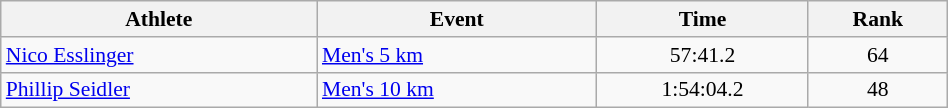<table class="wikitable" style="text-align:center; font-size:90%; width:50%;">
<tr>
<th>Athlete</th>
<th>Event</th>
<th>Time</th>
<th>Rank</th>
</tr>
<tr>
<td align=left><a href='#'>Nico Esslinger</a></td>
<td align=left><a href='#'>Men's 5 km</a></td>
<td>57:41.2</td>
<td>64</td>
</tr>
<tr>
<td align=left><a href='#'>Phillip Seidler</a></td>
<td align=left><a href='#'>Men's 10 km</a></td>
<td>1:54:04.2</td>
<td>48</td>
</tr>
</table>
